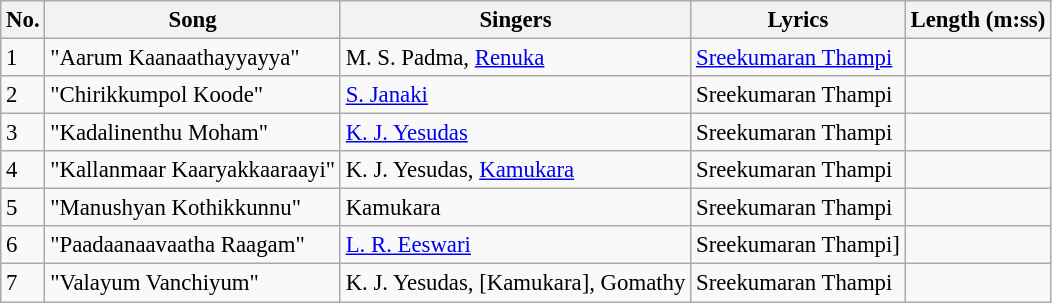<table class="wikitable" style="font-size:95%;">
<tr>
<th>No.</th>
<th>Song</th>
<th>Singers</th>
<th>Lyrics</th>
<th>Length (m:ss)</th>
</tr>
<tr>
<td>1</td>
<td>"Aarum Kaanaathayyayya"</td>
<td>M. S. Padma, <a href='#'>Renuka</a></td>
<td><a href='#'>Sreekumaran Thampi</a></td>
<td></td>
</tr>
<tr>
<td>2</td>
<td>"Chirikkumpol Koode"</td>
<td><a href='#'>S. Janaki</a></td>
<td>Sreekumaran Thampi</td>
<td></td>
</tr>
<tr>
<td>3</td>
<td>"Kadalinenthu Moham"</td>
<td><a href='#'>K. J. Yesudas</a></td>
<td>Sreekumaran Thampi</td>
<td></td>
</tr>
<tr>
<td>4</td>
<td>"Kallanmaar Kaaryakkaaraayi"</td>
<td>K. J. Yesudas, <a href='#'>Kamukara</a></td>
<td>Sreekumaran Thampi</td>
<td></td>
</tr>
<tr>
<td>5</td>
<td>"Manushyan Kothikkunnu"</td>
<td>Kamukara</td>
<td>Sreekumaran Thampi</td>
<td></td>
</tr>
<tr>
<td>6</td>
<td>"Paadaanaavaatha Raagam"</td>
<td><a href='#'>L. R. Eeswari</a></td>
<td>Sreekumaran Thampi]</td>
<td></td>
</tr>
<tr>
<td>7</td>
<td>"Valayum Vanchiyum"</td>
<td>K. J. Yesudas, [Kamukara], Gomathy</td>
<td>Sreekumaran Thampi</td>
<td></td>
</tr>
</table>
